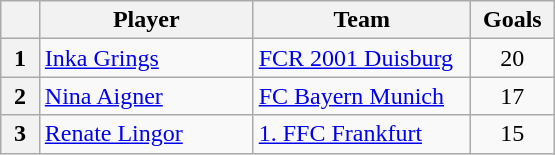<table class="wikitable" width = 370>
<tr>
<th width = 20></th>
<th width = 150>Player</th>
<th width = 150>Team</th>
<th width = 50>Goals</th>
</tr>
<tr>
<th>1</th>
<td align="left"> <a href='#'>Inka Grings</a></td>
<td><a href='#'>FCR 2001 Duisburg</a></td>
<td align="center">20</td>
</tr>
<tr>
<th>2</th>
<td align="left"> <a href='#'>Nina Aigner</a></td>
<td><a href='#'>FC Bayern Munich</a></td>
<td align="center">17</td>
</tr>
<tr>
<th>3</th>
<td align="left"> <a href='#'>Renate Lingor</a></td>
<td><a href='#'>1. FFC Frankfurt</a></td>
<td align="center">15</td>
</tr>
</table>
